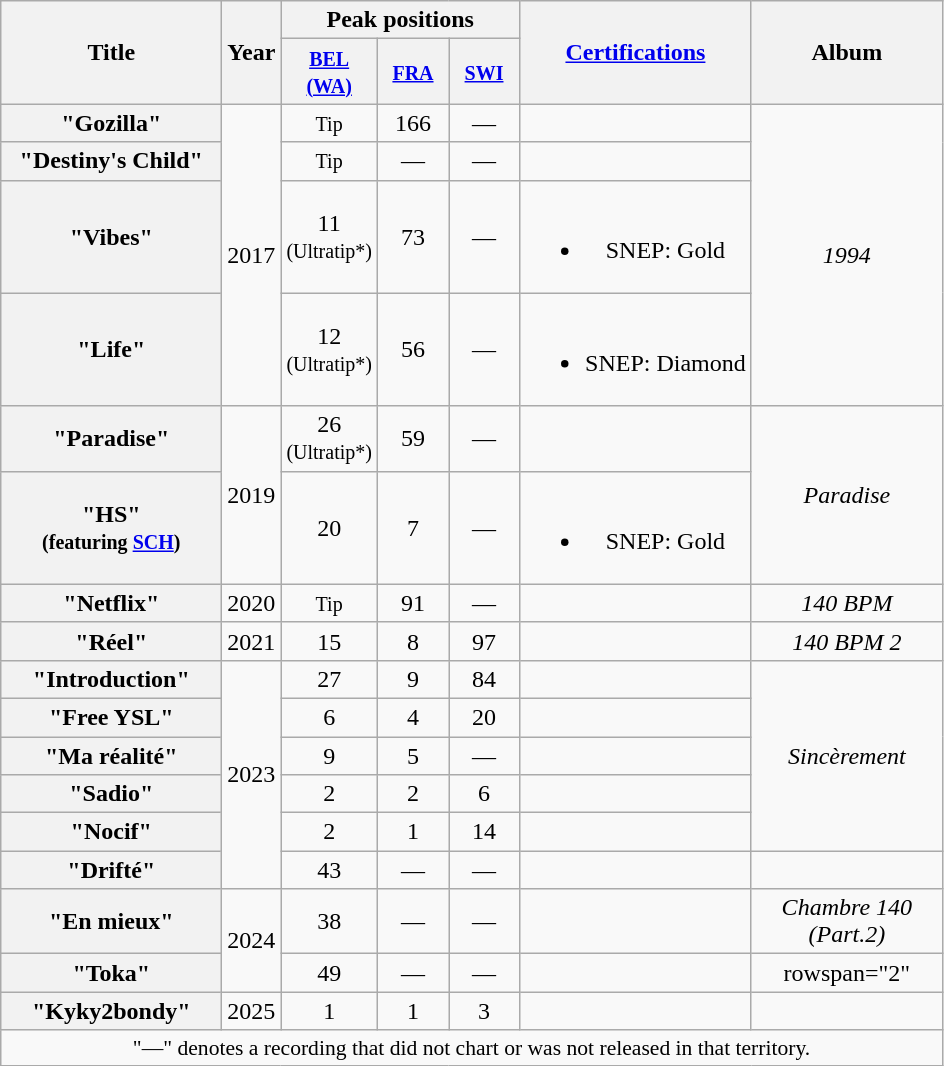<table class="wikitable plainrowheaders" style="text-align:center;">
<tr>
<th rowspan="2" style="text-align:center; width:140px;">Title</th>
<th rowspan="2" style="text-align:center; width:10px;">Year</th>
<th style="text-align:center;" colspan="3">Peak positions</th>
<th align="center" rowspan="2"><a href='#'>Certifications</a></th>
<th rowspan="2" style="text-align:center; width:120px;">Album</th>
</tr>
<tr>
<th width="40"><small><a href='#'>BEL<br>(WA)</a></small><br></th>
<th width="40"><small><a href='#'>FRA</a></small><br></th>
<th width="40"><small><a href='#'>SWI</a></small><br></th>
</tr>
<tr>
<th scope="row">"Gozilla"</th>
<td style="text-align:center;" rowspan=4>2017</td>
<td style="text-align:center;"><small>Tip</small></td>
<td style="text-align:center;">166</td>
<td style="text-align:center;">—</td>
<td></td>
<td style="text-align:center;" rowspan=4><em>1994</em></td>
</tr>
<tr>
<th scope="row">"Destiny's Child"</th>
<td style="text-align:center;"><small>Tip</small></td>
<td style="text-align:center;">—</td>
<td style="text-align:center;">—</td>
<td></td>
</tr>
<tr>
<th scope="row">"Vibes"</th>
<td style="text-align:center;">11<br><small>(Ultratip*)</small></td>
<td style="text-align:center;">73</td>
<td style="text-align:center;">—</td>
<td><br><ul><li>SNEP: Gold</li></ul></td>
</tr>
<tr>
<th scope="row">"Life"</th>
<td style="text-align:center;">12<br><small>(Ultratip*)</small></td>
<td style="text-align:center;">56</td>
<td style="text-align:center;">—</td>
<td><br><ul><li>SNEP: Diamond</li></ul></td>
</tr>
<tr>
<th scope="row">"Paradise"</th>
<td style="text-align:center;" rowspan=2>2019</td>
<td style="text-align:center;">26<br><small>(Ultratip*)</small></td>
<td style="text-align:center;">59</td>
<td style="text-align:center;">—</td>
<td></td>
<td style="text-align:center;" rowspan=2><em>Paradise</em></td>
</tr>
<tr>
<th scope="row">"HS"<br><small>(featuring <a href='#'>SCH</a>)</small></th>
<td style="text-align:center;">20</td>
<td style="text-align:center;">7</td>
<td style="text-align:center;">—</td>
<td><br><ul><li>SNEP: Gold</li></ul></td>
</tr>
<tr>
<th scope="row">"Netflix"</th>
<td style="text-align:center;">2020</td>
<td style="text-align:center;"><small>Tip</small></td>
<td style="text-align:center;">91</td>
<td style="text-align:center;">—</td>
<td></td>
<td style="text-align:center;"><em>140 BPM</em></td>
</tr>
<tr>
<th scope="row">"Réel"</th>
<td style="text-align:center;">2021</td>
<td style="text-align:center;">15</td>
<td style="text-align:center;">8</td>
<td style="text-align:center;">97</td>
<td></td>
<td style="text-align:center;"><em>140 BPM 2</em></td>
</tr>
<tr>
<th scope="row">"Introduction"</th>
<td rowspan="6">2023</td>
<td>27</td>
<td>9</td>
<td>84</td>
<td></td>
<td rowspan="5"><em>Sincèrement</em></td>
</tr>
<tr>
<th scope="row">"Free YSL"</th>
<td>6</td>
<td>4</td>
<td>20</td>
<td></td>
</tr>
<tr>
<th scope="row">"Ma réalité"</th>
<td>9</td>
<td>5</td>
<td>—</td>
<td></td>
</tr>
<tr>
<th scope="row">"Sadio"<br></th>
<td>2</td>
<td>2</td>
<td>6</td>
<td></td>
</tr>
<tr>
<th scope="row">"Nocif"<br></th>
<td>2</td>
<td>1</td>
<td>14</td>
<td></td>
</tr>
<tr>
<th scope="row">"Drifté"</th>
<td>43</td>
<td>—</td>
<td>—</td>
<td></td>
<td></td>
</tr>
<tr>
<th scope="row">"En mieux"<br></th>
<td rowspan="2">2024</td>
<td>38</td>
<td>—</td>
<td>—</td>
<td></td>
<td><em>Chambre 140 (Part.2)</em></td>
</tr>
<tr>
<th scope="row">"Toka"<br></th>
<td>49</td>
<td>—</td>
<td>—</td>
<td></td>
<td>rowspan="2" </td>
</tr>
<tr>
<th scope="row">"Kyky2bondy"</th>
<td>2025</td>
<td>1</td>
<td>1</td>
<td>3</td>
<td></td>
</tr>
<tr>
<td colspan="10" style="font-size:90%">"—" denotes a recording that did not chart or was not released in that territory.</td>
</tr>
</table>
